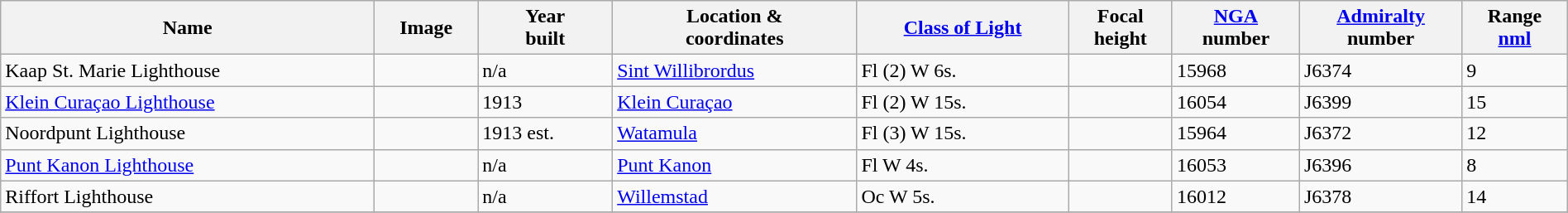<table class="wikitable sortable" style="width:100%">
<tr>
<th>Name</th>
<th>Image</th>
<th>Year<br>built</th>
<th>Location &<br> coordinates</th>
<th><a href='#'>Class of Light</a><br></th>
<th>Focal<br>height<br></th>
<th><a href='#'>NGA</a><br>number<br></th>
<th><a href='#'>Admiralty</a><br>number<br></th>
<th>Range<br><a href='#'>nml</a><br></th>
</tr>
<tr>
<td>Kaap St. Marie Lighthouse</td>
<td></td>
<td>n/a</td>
<td><a href='#'>Sint Willibrordus</a><br></td>
<td>Fl (2) W 6s.</td>
<td></td>
<td>15968</td>
<td>J6374</td>
<td>9</td>
</tr>
<tr>
<td><a href='#'>Klein Curaçao Lighthouse</a></td>
<td></td>
<td>1913</td>
<td><a href='#'>Klein Curaçao</a><br></td>
<td>Fl (2) W 15s.</td>
<td></td>
<td>16054</td>
<td>J6399</td>
<td>15</td>
</tr>
<tr>
<td>Noordpunt Lighthouse</td>
<td> </td>
<td>1913 est.</td>
<td><a href='#'>Watamula</a><br></td>
<td>Fl (3) W 15s.</td>
<td></td>
<td>15964</td>
<td>J6372</td>
<td>12</td>
</tr>
<tr>
<td><a href='#'>Punt Kanon Lighthouse</a></td>
<td> </td>
<td>n/a</td>
<td><a href='#'>Punt Kanon</a><br></td>
<td>Fl W 4s.</td>
<td></td>
<td>16053</td>
<td>J6396</td>
<td>8</td>
</tr>
<tr>
<td>Riffort Lighthouse</td>
<td></td>
<td>n/a</td>
<td><a href='#'>Willemstad</a><br></td>
<td>Oc  W 5s.</td>
<td></td>
<td>16012</td>
<td>J6378</td>
<td>14</td>
</tr>
<tr>
</tr>
</table>
